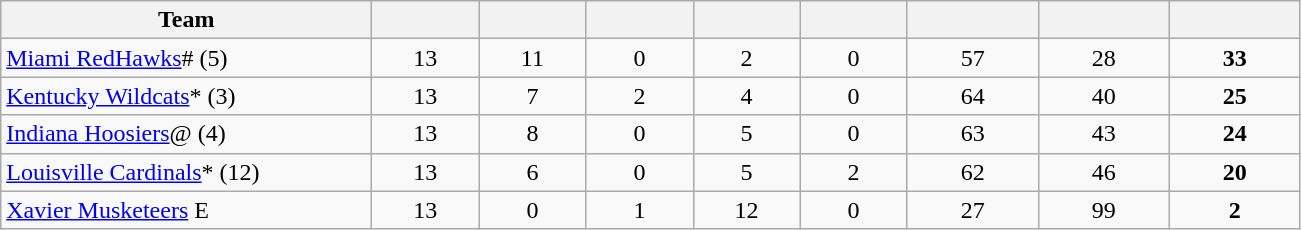<table border="0" cellspacing="0" cellpadding="0">
<tr>
<td colspan="2"><br><table class="wikitable sortable">
<tr>
<th style="width:15em;" class="unsortable">Team </th>
<th style="width:4em;"></th>
<th style="width:4em;"></th>
<th style="width:4em;"></th>
<th style="width:4em;"></th>
<th style="width:4em;"></th>
<th style="width:5em;"></th>
<th style="width:5em;"></th>
<th style="width:5em;"></th>
</tr>
<tr style="text-align: center;">
<td align=left><a href='#'>Miami RedHawks</a># (5)</td>
<td>13</td>
<td>11</td>
<td>0</td>
<td>2</td>
<td>0</td>
<td>57</td>
<td>28</td>
<td><strong>33</strong></td>
</tr>
<tr align=center>
<td align=left><a href='#'>Kentucky Wildcats</a>* (3)</td>
<td>13</td>
<td>7</td>
<td>2</td>
<td>4</td>
<td>0</td>
<td>64</td>
<td>40</td>
<td><strong>25</strong></td>
</tr>
<tr style="text-align: center;">
<td align=left><a href='#'>Indiana Hoosiers</a>@ (4)</td>
<td>13</td>
<td>8</td>
<td>0</td>
<td>5</td>
<td>0</td>
<td>63</td>
<td>43</td>
<td><strong>24</strong></td>
</tr>
<tr style="text-align: center;">
<td align=left><a href='#'>Louisville Cardinals</a>* (12)</td>
<td>13</td>
<td>6</td>
<td>0</td>
<td>5</td>
<td>2</td>
<td>62</td>
<td>46</td>
<td><strong>20</strong></td>
</tr>
<tr style="text-align: center;">
<td align=left><a href='#'>Xavier Musketeers</a> E</td>
<td>13</td>
<td>0</td>
<td>1</td>
<td>12</td>
<td>0</td>
<td>27</td>
<td>99</td>
<td><strong>2</strong></td>
</tr>
</table>
</td>
</tr>
</table>
